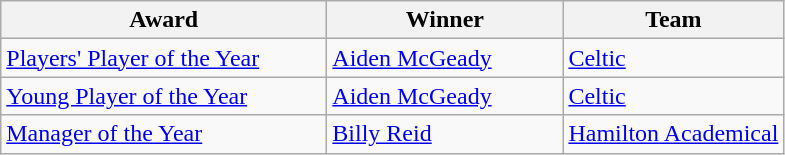<table class="wikitable">
<tr>
<th width=210>Award</th>
<th width=150>Winner</th>
<th width=140>Team</th>
</tr>
<tr>
<td><a href='#'>Players' Player of the Year</a></td>
<td> <a href='#'>Aiden McGeady</a></td>
<td><a href='#'>Celtic</a></td>
</tr>
<tr>
<td><a href='#'>Young Player of the Year</a></td>
<td> <a href='#'>Aiden McGeady</a></td>
<td><a href='#'>Celtic</a></td>
</tr>
<tr>
<td><a href='#'>Manager of the Year</a></td>
<td> <a href='#'>Billy Reid</a></td>
<td><a href='#'>Hamilton Academical</a></td>
</tr>
</table>
